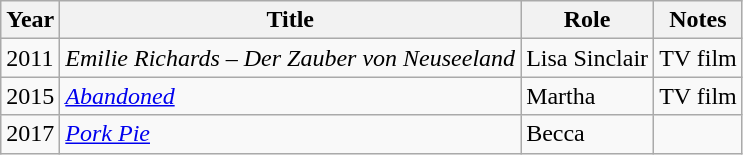<table class="wikitable sortable">
<tr>
<th>Year</th>
<th>Title</th>
<th>Role</th>
<th class="unsortable">Notes</th>
</tr>
<tr>
<td>2011</td>
<td><em>Emilie Richards – Der Zauber von Neuseeland</em></td>
<td>Lisa Sinclair</td>
<td>TV film</td>
</tr>
<tr>
<td>2015</td>
<td><em><a href='#'>Abandoned</a></em></td>
<td>Martha</td>
<td>TV film</td>
</tr>
<tr>
<td>2017</td>
<td><em><a href='#'>Pork Pie</a></em></td>
<td>Becca</td>
<td></td>
</tr>
</table>
